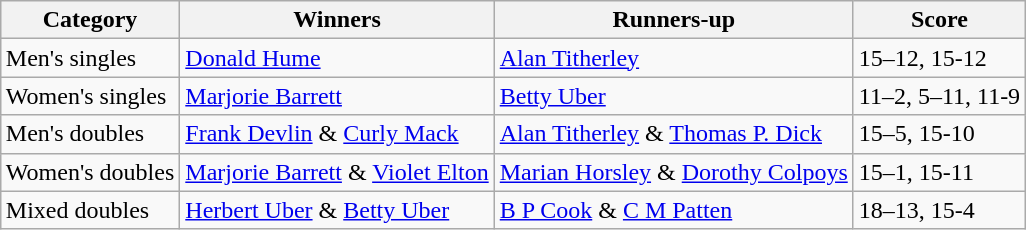<table class=wikitable style="margin:auto;">
<tr>
<th>Category</th>
<th>Winners</th>
<th>Runners-up</th>
<th>Score</th>
</tr>
<tr>
<td>Men's singles</td>
<td> <a href='#'>Donald Hume</a></td>
<td> <a href='#'>Alan Titherley</a></td>
<td>15–12, 15-12</td>
</tr>
<tr>
<td>Women's singles</td>
<td> <a href='#'>Marjorie Barrett</a></td>
<td> <a href='#'>Betty Uber</a></td>
<td>11–2, 5–11, 11-9</td>
</tr>
<tr>
<td>Men's doubles</td>
<td> <a href='#'>Frank Devlin</a> & <a href='#'>Curly Mack</a></td>
<td> <a href='#'>Alan Titherley</a> & <a href='#'>Thomas P. Dick</a></td>
<td>15–5, 15-10</td>
</tr>
<tr>
<td>Women's doubles</td>
<td> <a href='#'>Marjorie Barrett</a> & <a href='#'>Violet Elton</a></td>
<td> <a href='#'>Marian Horsley</a> &  <a href='#'>Dorothy Colpoys</a></td>
<td>15–1, 15-11</td>
</tr>
<tr>
<td>Mixed doubles</td>
<td> <a href='#'>Herbert Uber</a> & <a href='#'>Betty Uber</a></td>
<td> <a href='#'>B P Cook</a> & <a href='#'>C M Patten</a></td>
<td>18–13, 15-4</td>
</tr>
</table>
